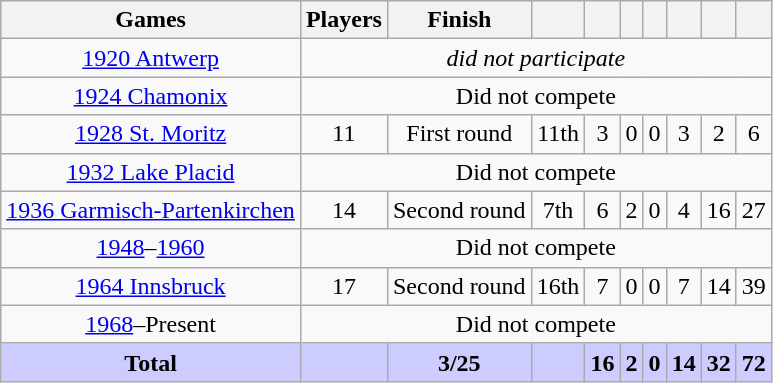<table class="wikitable sortable collapsible collapsed">
<tr>
<th>Games</th>
<th>Players</th>
<th>Finish</th>
<th></th>
<th></th>
<th></th>
<th></th>
<th></th>
<th></th>
<th></th>
</tr>
<tr align=center>
<td><a href='#'>1920 Antwerp</a></td>
<td colspan=10><em>did not participate</em></td>
</tr>
<tr align=center>
<td><a href='#'>1924 Chamonix</a></td>
<td colspan=10>Did not compete</td>
</tr>
<tr align=center>
<td><a href='#'>1928 St. Moritz</a></td>
<td>11</td>
<td>First round</td>
<td>11th</td>
<td>3</td>
<td>0</td>
<td>0</td>
<td>3</td>
<td>2</td>
<td>6</td>
</tr>
<tr align=center>
<td><a href='#'>1932 Lake Placid</a></td>
<td colspan=10>Did not compete</td>
</tr>
<tr align=center>
<td><a href='#'>1936 Garmisch-Partenkirchen</a></td>
<td>14</td>
<td>Second round</td>
<td>7th</td>
<td>6</td>
<td>2</td>
<td>0</td>
<td>4</td>
<td>16</td>
<td>27</td>
</tr>
<tr align=center>
<td><a href='#'>1948</a>–<a href='#'>1960</a></td>
<td colspan=11>Did not compete</td>
</tr>
<tr align=center>
<td><a href='#'>1964 Innsbruck</a></td>
<td>17</td>
<td>Second round</td>
<td>16th</td>
<td>7</td>
<td>0</td>
<td>0</td>
<td>7</td>
<td>14</td>
<td>39</td>
</tr>
<tr align=center>
<td><a href='#'>1968</a>–Present</td>
<td colspan=10>Did not compete</td>
</tr>
<tr style="text-align:center; background-color:#ccf;">
<td><strong>Total</strong></td>
<td></td>
<td><strong>3/25</strong></td>
<td></td>
<td><strong>16</strong></td>
<td><strong>2</strong></td>
<td><strong>0</strong></td>
<td><strong>14</strong></td>
<td><strong>32</strong></td>
<td><strong>72</strong></td>
</tr>
</table>
